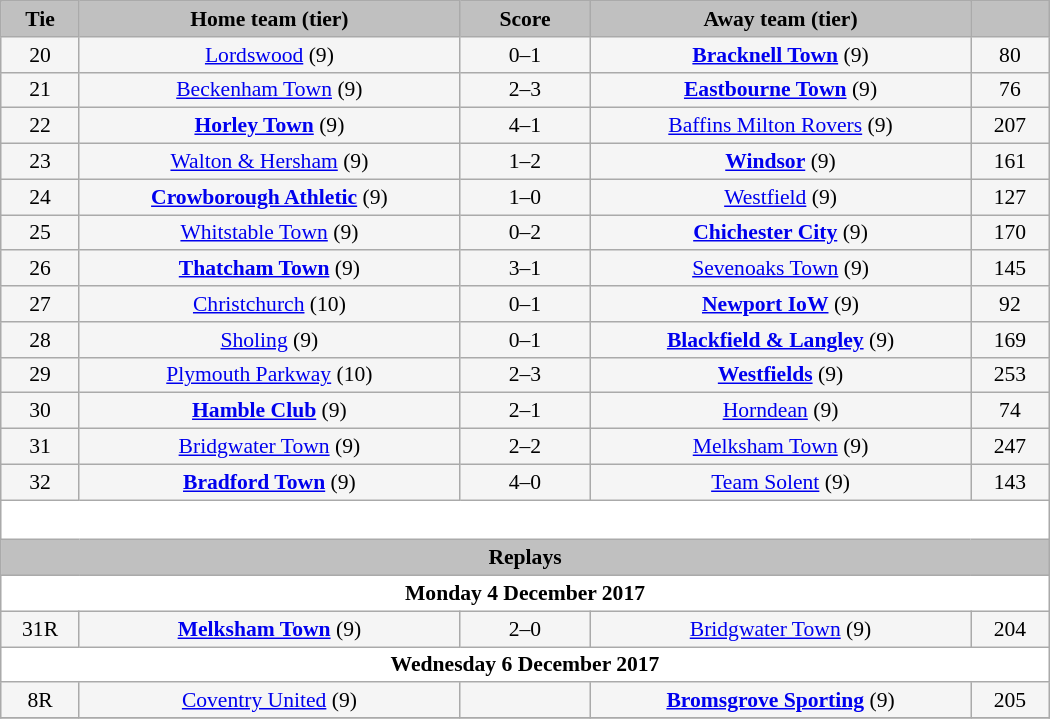<table class="wikitable" style="width: 700px; background:WhiteSmoke; text-align:center; font-size:90%">
<tr>
<td scope="col" style="width:  7.50%; background:silver;"><strong>Tie</strong></td>
<td scope="col" style="width: 36.25%; background:silver;"><strong>Home team (tier)</strong></td>
<td scope="col" style="width: 12.50%; background:silver;"><strong>Score</strong></td>
<td scope="col" style="width: 36.25%; background:silver;"><strong>Away team (tier)</strong></td>
<td scope="col" style="width:  7.50%; background:silver;"><strong></strong></td>
</tr>
<tr>
<td>20</td>
<td><a href='#'>Lordswood</a> (9)</td>
<td>0–1</td>
<td><strong><a href='#'>Bracknell Town</a></strong> (9)</td>
<td>80</td>
</tr>
<tr>
<td>21</td>
<td><a href='#'>Beckenham Town</a> (9)</td>
<td>2–3 </td>
<td><strong><a href='#'>Eastbourne Town</a></strong> (9)</td>
<td>76</td>
</tr>
<tr>
<td>22</td>
<td><strong><a href='#'>Horley Town</a></strong> (9)</td>
<td>4–1</td>
<td><a href='#'>Baffins Milton Rovers</a> (9)</td>
<td>207</td>
</tr>
<tr>
<td>23</td>
<td><a href='#'>Walton & Hersham</a> (9)</td>
<td>1–2</td>
<td><strong><a href='#'>Windsor</a></strong> (9)</td>
<td>161</td>
</tr>
<tr>
<td>24</td>
<td><strong><a href='#'>Crowborough Athletic</a></strong> (9)</td>
<td>1–0</td>
<td><a href='#'>Westfield</a> (9)</td>
<td>127</td>
</tr>
<tr>
<td>25</td>
<td><a href='#'>Whitstable Town</a> (9)</td>
<td>0–2</td>
<td><strong><a href='#'>Chichester City</a></strong> (9)</td>
<td>170</td>
</tr>
<tr>
<td>26</td>
<td><strong><a href='#'>Thatcham Town</a></strong> (9)</td>
<td>3–1</td>
<td><a href='#'>Sevenoaks Town</a> (9)</td>
<td>145</td>
</tr>
<tr>
<td>27</td>
<td><a href='#'>Christchurch</a> (10)</td>
<td>0–1</td>
<td><strong><a href='#'>Newport IoW</a></strong> (9)</td>
<td>92</td>
</tr>
<tr>
<td>28</td>
<td><a href='#'>Sholing</a> (9)</td>
<td>0–1</td>
<td><strong><a href='#'>Blackfield & Langley</a></strong> (9)</td>
<td>169</td>
</tr>
<tr>
<td>29</td>
<td><a href='#'>Plymouth Parkway</a> (10)</td>
<td>2–3</td>
<td><strong><a href='#'>Westfields</a></strong> (9)</td>
<td>253</td>
</tr>
<tr>
<td>30</td>
<td><strong><a href='#'>Hamble Club</a></strong> (9)</td>
<td>2–1</td>
<td><a href='#'>Horndean</a> (9)</td>
<td>74</td>
</tr>
<tr>
<td>31</td>
<td><a href='#'>Bridgwater Town</a> (9)</td>
<td>2–2</td>
<td><a href='#'>Melksham Town</a> (9)</td>
<td>247</td>
</tr>
<tr>
<td>32</td>
<td><strong><a href='#'>Bradford Town</a></strong> (9)</td>
<td>4–0</td>
<td><a href='#'>Team Solent</a> (9)</td>
<td>143</td>
</tr>
<tr>
<td colspan="5" style="height: 20px; background:White;"></td>
</tr>
<tr>
<td colspan="5" style= background:Silver><strong>Replays</strong></td>
</tr>
<tr>
<td colspan="5" style= background:White><strong>Monday 4 December 2017</strong></td>
</tr>
<tr>
<td>31R</td>
<td><strong><a href='#'>Melksham Town</a></strong> (9)</td>
<td>2–0</td>
<td><a href='#'>Bridgwater Town</a> (9)</td>
<td>204</td>
</tr>
<tr>
<td colspan="5" style= background:White><strong>Wednesday 6 December 2017</strong></td>
</tr>
<tr>
<td>8R</td>
<td><a href='#'>Coventry United</a> (9)</td>
<td></td>
<td><strong><a href='#'>Bromsgrove Sporting</a></strong> (9)</td>
<td>205</td>
</tr>
<tr>
</tr>
</table>
